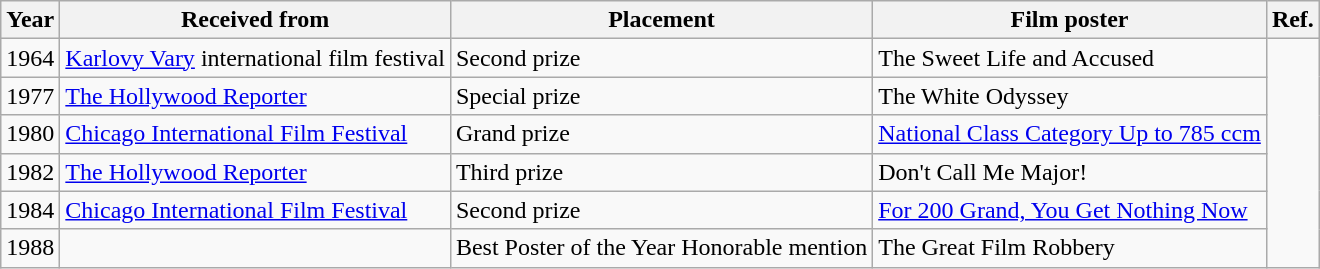<table class="wikitable">
<tr>
<th scope=col>Year</th>
<th scope=col>Received from</th>
<th scope=col>Placement</th>
<th scope=col>Film poster</th>
<th scope=col>Ref.</th>
</tr>
<tr>
<td>1964</td>
<td><a href='#'>Karlovy Vary</a> international film festival</td>
<td>Second prize</td>
<td>The Sweet Life and Accused</td>
<td rowspan=6></td>
</tr>
<tr>
<td>1977</td>
<td><a href='#'>The Hollywood Reporter</a></td>
<td>Special prize</td>
<td>The White Odyssey</td>
</tr>
<tr>
<td>1980</td>
<td><a href='#'>Chicago International Film Festival</a></td>
<td>Grand prize</td>
<td><a href='#'>National Class Category Up to 785 ccm</a></td>
</tr>
<tr>
<td>1982</td>
<td><a href='#'>The Hollywood Reporter</a></td>
<td>Third prize</td>
<td>Don't Call Me Major!</td>
</tr>
<tr>
<td>1984</td>
<td><a href='#'>Chicago International Film Festival</a></td>
<td>Second prize</td>
<td><a href='#'>For 200 Grand, You Get Nothing Now</a></td>
</tr>
<tr>
<td>1988</td>
<td></td>
<td>Best Poster of the Year Honorable mention</td>
<td>The Great Film Robbery</td>
</tr>
</table>
